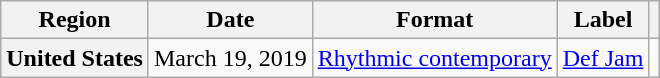<table class="wikitable plainrowheaders">
<tr>
<th scope="col">Region</th>
<th scope="col">Date</th>
<th scope="col">Format</th>
<th scope="col">Label</th>
<th scope="col"></th>
</tr>
<tr>
<th scope="row">United States</th>
<td>March 19, 2019</td>
<td><a href='#'>Rhythmic contemporary</a></td>
<td><a href='#'>Def Jam</a></td>
<td></td>
</tr>
</table>
